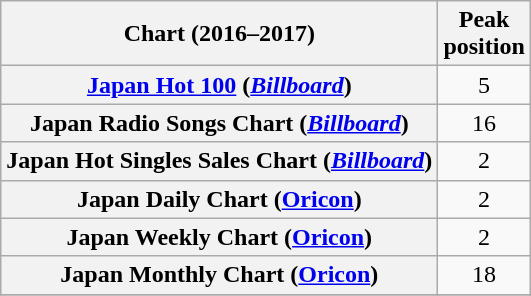<table class="wikitable sortable plainrowheaders" style="text-align:center">
<tr>
<th scope="col">Chart (2016–2017)</th>
<th scope="col">Peak<br>position</th>
</tr>
<tr>
<th scope="row"><a href='#'>Japan Hot 100</a> (<em><a href='#'>Billboard</a></em>)</th>
<td>5</td>
</tr>
<tr>
<th scope="row">Japan Radio Songs Chart (<em><a href='#'>Billboard</a></em>)</th>
<td>16</td>
</tr>
<tr>
<th scope="row">Japan Hot Singles Sales Chart (<em><a href='#'>Billboard</a></em>)</th>
<td>2</td>
</tr>
<tr>
<th scope="row">Japan Daily Chart (<a href='#'>Oricon</a>)</th>
<td>2</td>
</tr>
<tr>
<th scope="row">Japan Weekly Chart (<a href='#'>Oricon</a>)</th>
<td>2</td>
</tr>
<tr>
<th scope="row">Japan Monthly Chart (<a href='#'>Oricon</a>)</th>
<td>18</td>
</tr>
<tr>
</tr>
</table>
